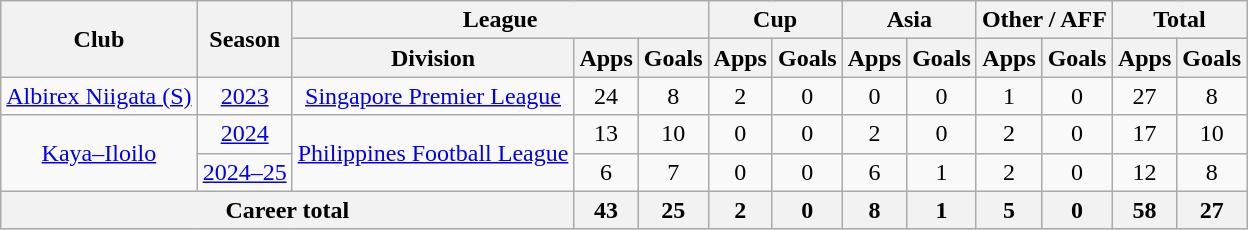<table class=wikitable style=text-align:center>
<tr>
<th rowspan=2>Club</th>
<th rowspan=2>Season</th>
<th colspan=3>League</th>
<th colspan=2>Cup</th>
<th colspan=2>Asia</th>
<th colspan=2>Other / AFF</th>
<th colspan=2>Total</th>
</tr>
<tr>
<th>Division</th>
<th>Apps</th>
<th>Goals</th>
<th>Apps</th>
<th>Goals</th>
<th>Apps</th>
<th>Goals</th>
<th>Apps</th>
<th>Goals</th>
<th>Apps</th>
<th>Goals</th>
</tr>
<tr>
<td><a href='#'>Albirex Niigata (S)</a></td>
<td><a href='#'>2023</a></td>
<td><a href='#'>Singapore Premier League</a></td>
<td>24</td>
<td>8</td>
<td>2</td>
<td>0</td>
<td>0</td>
<td>0</td>
<td>1</td>
<td>0</td>
<td>27</td>
<td>8</td>
</tr>
<tr>
<td rowspan="2"><a href='#'>Kaya–Iloilo</a></td>
<td><a href='#'>2024</a></td>
<td rowspan="2"><a href='#'>Philippines Football League</a></td>
<td>13</td>
<td>10</td>
<td>0</td>
<td>0</td>
<td>2</td>
<td>0</td>
<td>2</td>
<td>0</td>
<td>17</td>
<td>10</td>
</tr>
<tr>
<td><a href='#'>2024–25</a></td>
<td>6</td>
<td>7</td>
<td>0</td>
<td>0</td>
<td>6</td>
<td>1</td>
<td>2</td>
<td>0</td>
<td>12</td>
<td>8</td>
</tr>
<tr>
<th colspan="3">Career total</th>
<th>43</th>
<th>25</th>
<th>2</th>
<th>0</th>
<th>8</th>
<th>1</th>
<th>5</th>
<th>0</th>
<th>58</th>
<th>27</th>
</tr>
</table>
